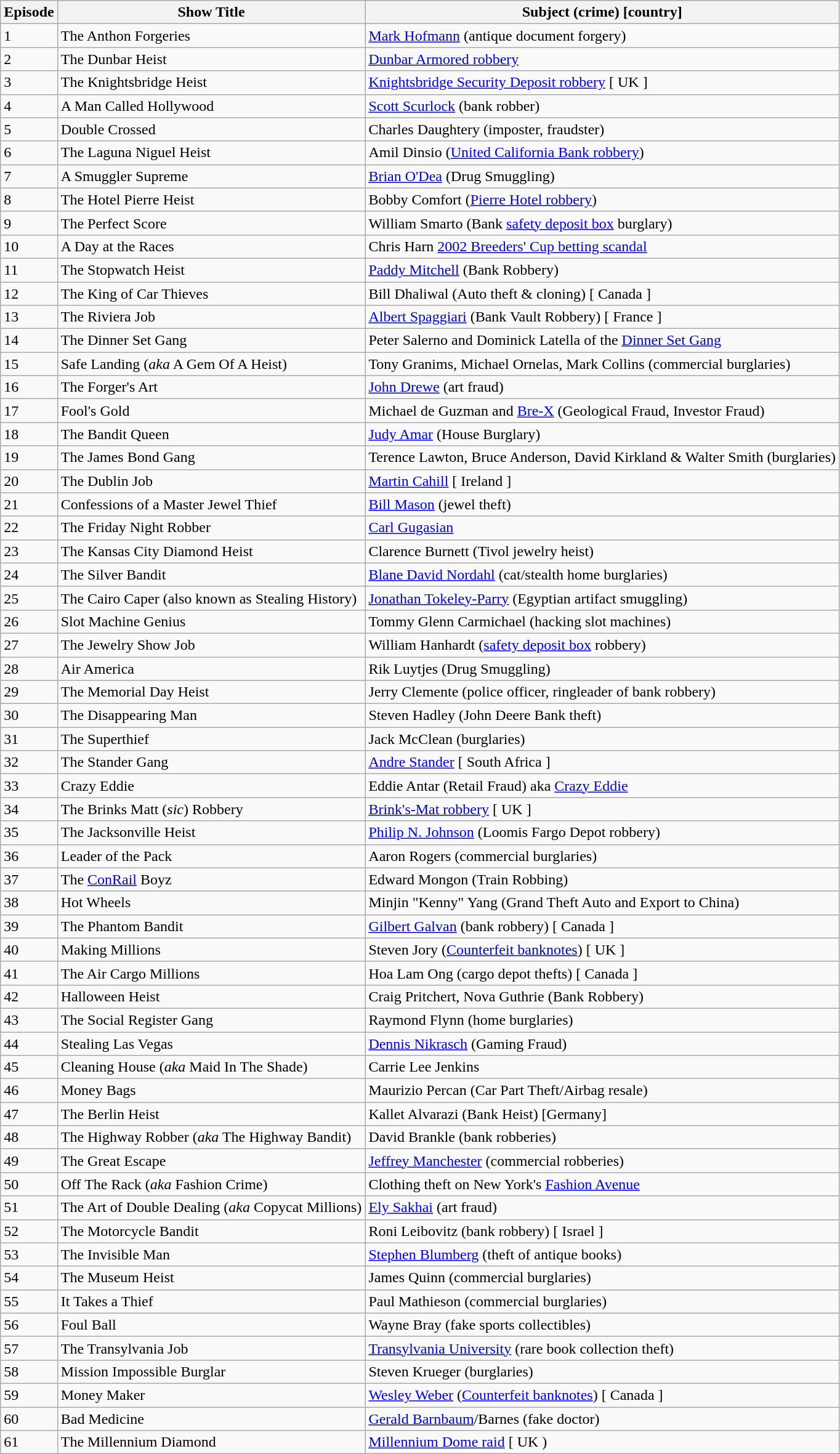<table class="wikitable">
<tr>
<th>Episode</th>
<th>Show Title</th>
<th>Subject (crime) [country]</th>
</tr>
<tr>
<td>1</td>
<td>The Anthon Forgeries</td>
<td><a href='#'>Mark Hofmann</a> (antique document forgery)</td>
</tr>
<tr>
<td>2</td>
<td>The Dunbar Heist</td>
<td><a href='#'>Dunbar Armored robbery</a></td>
</tr>
<tr>
<td>3</td>
<td>The Knightsbridge Heist</td>
<td><a href='#'>Knightsbridge Security Deposit robbery</a> [  UK ]</td>
</tr>
<tr>
<td>4</td>
<td>A Man Called Hollywood</td>
<td><a href='#'>Scott Scurlock</a> (bank robber)</td>
</tr>
<tr>
<td>5</td>
<td>Double Crossed</td>
<td>Charles Daughtery (imposter, fraudster)</td>
</tr>
<tr>
<td>6</td>
<td>The Laguna Niguel Heist</td>
<td>Amil Dinsio (<a href='#'>United California Bank robbery</a>)</td>
</tr>
<tr>
<td>7</td>
<td>A Smuggler Supreme</td>
<td><a href='#'>Brian O'Dea</a> (Drug Smuggling)</td>
</tr>
<tr>
<td>8</td>
<td>The Hotel Pierre Heist</td>
<td>Bobby Comfort (<a href='#'>Pierre Hotel robbery</a>)</td>
</tr>
<tr>
<td>9</td>
<td>The Perfect Score</td>
<td>William Smarto (Bank <a href='#'>safety deposit box</a> burglary)</td>
</tr>
<tr>
<td>10</td>
<td>A Day at the Races</td>
<td>Chris Harn <a href='#'>2002 Breeders' Cup betting scandal</a></td>
</tr>
<tr>
<td>11</td>
<td>The Stopwatch Heist</td>
<td><a href='#'>Paddy Mitchell</a> (Bank Robbery)</td>
</tr>
<tr>
<td>12</td>
<td>The King of Car Thieves</td>
<td>Bill Dhaliwal (Auto theft & cloning) [  Canada ]</td>
</tr>
<tr>
<td>13</td>
<td>The Riviera Job</td>
<td><a href='#'>Albert Spaggiari</a> (Bank Vault Robbery) [  France ]</td>
</tr>
<tr>
<td>14</td>
<td>The Dinner Set Gang</td>
<td>Peter Salerno and Dominick Latella of the <a href='#'>Dinner Set Gang</a></td>
</tr>
<tr>
<td>15</td>
<td>Safe Landing (<em>aka</em> A Gem Of A Heist)</td>
<td>Tony Granims, Michael Ornelas, Mark Collins (commercial burglaries)</td>
</tr>
<tr>
<td>16</td>
<td>The Forger's Art</td>
<td><a href='#'>John Drewe</a> (art fraud)</td>
</tr>
<tr>
<td>17</td>
<td>Fool's Gold</td>
<td>Michael de Guzman and <a href='#'>Bre-X</a> (Geological Fraud, Investor Fraud)</td>
</tr>
<tr>
<td>18</td>
<td>The Bandit Queen</td>
<td><a href='#'>Judy Amar</a> (House Burglary)</td>
</tr>
<tr>
<td>19</td>
<td>The James Bond Gang</td>
<td>Terence Lawton, Bruce Anderson, David Kirkland & Walter Smith (burglaries)</td>
</tr>
<tr>
<td>20</td>
<td>The Dublin Job</td>
<td><a href='#'>Martin Cahill</a> [  Ireland ]</td>
</tr>
<tr>
<td>21</td>
<td>Confessions of a Master Jewel Thief</td>
<td><a href='#'>Bill Mason</a> (jewel theft)</td>
</tr>
<tr>
<td>22</td>
<td>The Friday Night Robber</td>
<td><a href='#'>Carl Gugasian</a></td>
</tr>
<tr>
<td>23</td>
<td>The Kansas City Diamond Heist</td>
<td>Clarence Burnett (Tivol jewelry heist)</td>
</tr>
<tr>
<td>24</td>
<td>The Silver Bandit</td>
<td><a href='#'>Blane David Nordahl</a> (cat/stealth home burglaries)</td>
</tr>
<tr>
<td>25</td>
<td>The Cairo Caper (also known as Stealing History)</td>
<td><a href='#'>Jonathan Tokeley-Parry</a> (Egyptian artifact smuggling)</td>
</tr>
<tr>
<td>26</td>
<td>Slot Machine Genius</td>
<td>Tommy Glenn Carmichael (hacking slot machines)</td>
</tr>
<tr>
<td>27</td>
<td>The Jewelry Show Job</td>
<td>William Hanhardt (<a href='#'>safety deposit box</a> robbery)</td>
</tr>
<tr>
<td>28</td>
<td>Air America</td>
<td>Rik Luytjes (Drug Smuggling)</td>
</tr>
<tr>
<td>29</td>
<td>The Memorial Day Heist</td>
<td>Jerry Clemente (police officer, ringleader of bank robbery)</td>
</tr>
<tr>
<td>30</td>
<td>The Disappearing Man</td>
<td>Steven Hadley (John Deere Bank theft)</td>
</tr>
<tr>
<td>31</td>
<td>The Superthief</td>
<td>Jack McClean (burglaries)</td>
</tr>
<tr>
<td>32</td>
<td>The Stander Gang</td>
<td><a href='#'>Andre Stander</a> [  South Africa ]</td>
</tr>
<tr>
<td>33</td>
<td>Crazy Eddie</td>
<td>Eddie Antar (Retail Fraud) aka <a href='#'>Crazy Eddie</a></td>
</tr>
<tr>
<td>34</td>
<td>The Brinks Matt (<em>sic</em>) Robbery</td>
<td><a href='#'>Brink's-Mat robbery</a> [  UK ]</td>
</tr>
<tr>
<td>35</td>
<td>The Jacksonville Heist</td>
<td><a href='#'>Philip N. Johnson</a> (Loomis Fargo Depot robbery)</td>
</tr>
<tr>
<td>36</td>
<td>Leader of the Pack</td>
<td>Aaron Rogers (commercial burglaries)</td>
</tr>
<tr>
<td>37</td>
<td>The <a href='#'>ConRail</a> Boyz</td>
<td>Edward Mongon (Train Robbing)</td>
</tr>
<tr>
<td>38</td>
<td>Hot Wheels</td>
<td>Minjin "Kenny" Yang (Grand Theft Auto and Export to China)</td>
</tr>
<tr>
<td>39</td>
<td>The Phantom Bandit</td>
<td><a href='#'>Gilbert Galvan</a> (bank robbery) [  Canada ]</td>
</tr>
<tr>
<td>40</td>
<td>Making Millions</td>
<td>Steven Jory (<a href='#'>Counterfeit banknotes</a>) [  UK ]</td>
</tr>
<tr>
<td>41</td>
<td>The Air Cargo Millions</td>
<td>Hoa Lam Ong (cargo depot thefts) [  Canada ]</td>
</tr>
<tr>
<td>42</td>
<td>Halloween Heist</td>
<td>Craig Pritchert, Nova Guthrie (Bank Robbery)</td>
</tr>
<tr>
<td>43</td>
<td>The Social Register Gang</td>
<td>Raymond Flynn (home burglaries)</td>
</tr>
<tr>
<td>44</td>
<td>Stealing Las Vegas</td>
<td><a href='#'>Dennis Nikrasch</a> (Gaming Fraud)</td>
</tr>
<tr>
<td>45</td>
<td>Cleaning House (<em>aka</em> Maid In The Shade)</td>
<td>Carrie Lee Jenkins</td>
</tr>
<tr>
<td>46</td>
<td>Money Bags</td>
<td>Maurizio Percan (Car Part Theft/Airbag resale)</td>
</tr>
<tr>
<td>47</td>
<td>The Berlin Heist</td>
<td>Kallet Alvarazi (Bank Heist) [Germany]</td>
</tr>
<tr>
<td>48</td>
<td>The Highway Robber (<em>aka</em> The Highway Bandit)</td>
<td>David Brankle (bank robberies)</td>
</tr>
<tr>
<td>49</td>
<td>The Great Escape</td>
<td><a href='#'>Jeffrey Manchester</a> (commercial robberies)</td>
</tr>
<tr>
<td>50</td>
<td>Off The Rack (<em>aka</em> Fashion Crime)</td>
<td>Clothing theft on New York's <a href='#'>Fashion Avenue</a></td>
</tr>
<tr>
<td>51</td>
<td>The Art of Double Dealing (<em>aka</em> Copycat Millions)</td>
<td><a href='#'>Ely Sakhai</a> (art fraud)</td>
</tr>
<tr>
<td>52</td>
<td>The Motorcycle Bandit</td>
<td>Roni Leibovitz (bank robbery) [  Israel ]</td>
</tr>
<tr>
<td>53</td>
<td>The Invisible Man</td>
<td><a href='#'>Stephen Blumberg</a> (theft of antique books)</td>
</tr>
<tr>
<td>54</td>
<td>The Museum Heist</td>
<td>James Quinn (commercial burglaries)</td>
</tr>
<tr>
<td>55</td>
<td>It Takes a Thief</td>
<td>Paul Mathieson (commercial burglaries)</td>
</tr>
<tr>
<td>56</td>
<td>Foul Ball</td>
<td>Wayne Bray (fake sports collectibles)</td>
</tr>
<tr>
<td>57</td>
<td>The Transylvania Job</td>
<td><a href='#'>Transylvania University</a> (rare book collection theft)</td>
</tr>
<tr>
<td>58</td>
<td>Mission Impossible Burglar</td>
<td>Steven Krueger (burglaries)</td>
</tr>
<tr>
<td>59</td>
<td>Money Maker</td>
<td><a href='#'>Wesley Weber</a> (<a href='#'>Counterfeit banknotes</a>) [  Canada ]</td>
</tr>
<tr>
<td>60</td>
<td>Bad Medicine</td>
<td><a href='#'>Gerald Barnbaum</a>/Barnes (fake doctor)</td>
</tr>
<tr>
<td>61</td>
<td>The Millennium Diamond</td>
<td><a href='#'>Millennium Dome raid</a> [  UK )</td>
</tr>
</table>
